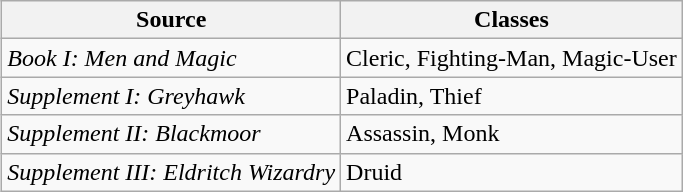<table class="wikitable" style="float: right">
<tr>
<th>Source</th>
<th>Classes</th>
</tr>
<tr>
<td><em>Book I: Men and Magic</em></td>
<td>Cleric, Fighting-Man, Magic-User</td>
</tr>
<tr>
<td><em>Supplement I: Greyhawk</em></td>
<td>Paladin, Thief</td>
</tr>
<tr>
<td><em>Supplement II: Blackmoor</em></td>
<td>Assassin, Monk</td>
</tr>
<tr>
<td><em>Supplement III: Eldritch Wizardry</em></td>
<td>Druid</td>
</tr>
</table>
